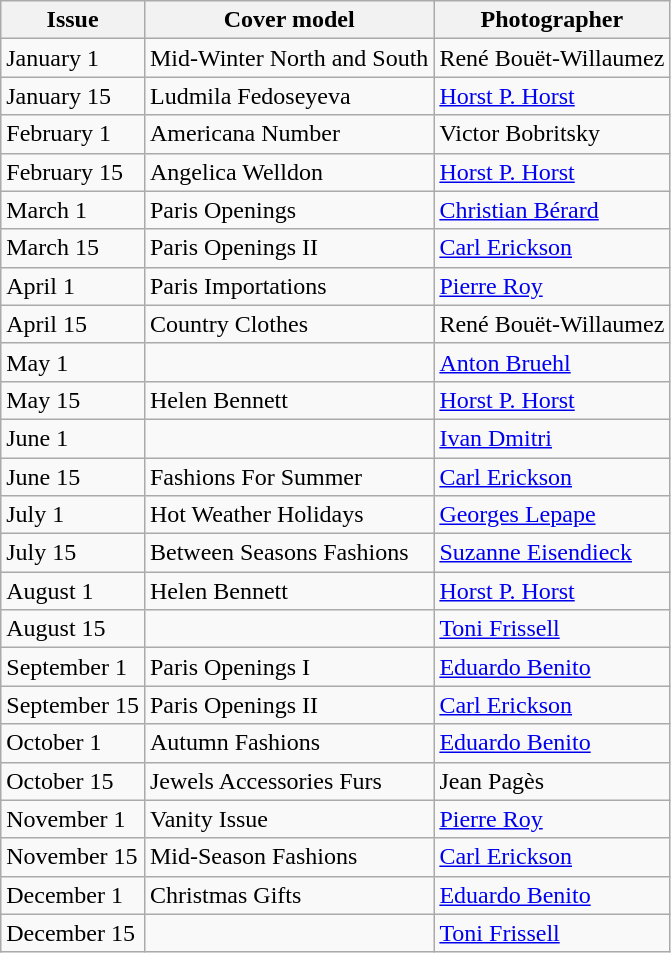<table class="sortable wikitable">
<tr>
<th>Issue</th>
<th>Cover model</th>
<th>Photographer</th>
</tr>
<tr>
<td>January 1</td>
<td>Mid-Winter North and South</td>
<td>René Bouët-Willaumez</td>
</tr>
<tr>
<td>January 15</td>
<td>Ludmila Fedoseyeva</td>
<td><a href='#'>Horst P. Horst</a></td>
</tr>
<tr>
<td>February 1</td>
<td>Americana Number</td>
<td>Victor Bobritsky</td>
</tr>
<tr>
<td>February 15</td>
<td>Angelica Welldon</td>
<td><a href='#'>Horst P. Horst</a></td>
</tr>
<tr>
<td>March 1</td>
<td>Paris Openings</td>
<td><a href='#'>Christian Bérard</a></td>
</tr>
<tr>
<td>March 15</td>
<td>Paris Openings II</td>
<td><a href='#'>Carl Erickson</a></td>
</tr>
<tr>
<td>April 1</td>
<td>Paris Importations</td>
<td><a href='#'>Pierre Roy</a></td>
</tr>
<tr>
<td>April 15</td>
<td>Country Clothes</td>
<td>René Bouët-Willaumez</td>
</tr>
<tr>
<td>May 1</td>
<td></td>
<td><a href='#'>Anton Bruehl</a></td>
</tr>
<tr>
<td>May 15</td>
<td>Helen Bennett</td>
<td><a href='#'>Horst P. Horst</a></td>
</tr>
<tr>
<td>June 1</td>
<td></td>
<td><a href='#'>Ivan Dmitri</a></td>
</tr>
<tr>
<td>June 15</td>
<td>Fashions For Summer</td>
<td><a href='#'>Carl Erickson</a></td>
</tr>
<tr>
<td>July 1</td>
<td>Hot Weather Holidays</td>
<td><a href='#'>Georges Lepape</a></td>
</tr>
<tr>
<td>July 15</td>
<td>Between Seasons Fashions</td>
<td><a href='#'>Suzanne Eisendieck</a></td>
</tr>
<tr>
<td>August 1</td>
<td>Helen Bennett</td>
<td><a href='#'>Horst P. Horst</a></td>
</tr>
<tr>
<td>August 15</td>
<td></td>
<td><a href='#'>Toni Frissell</a></td>
</tr>
<tr>
<td>September 1</td>
<td>Paris Openings I</td>
<td><a href='#'>Eduardo Benito</a></td>
</tr>
<tr>
<td>September 15</td>
<td>Paris Openings II</td>
<td><a href='#'>Carl Erickson</a></td>
</tr>
<tr>
<td>October 1</td>
<td>Autumn Fashions</td>
<td><a href='#'>Eduardo Benito</a></td>
</tr>
<tr>
<td>October 15</td>
<td>Jewels Accessories Furs</td>
<td>Jean Pagès</td>
</tr>
<tr>
<td>November 1</td>
<td>Vanity Issue</td>
<td><a href='#'>Pierre Roy</a></td>
</tr>
<tr>
<td>November 15</td>
<td>Mid-Season Fashions</td>
<td><a href='#'>Carl Erickson</a></td>
</tr>
<tr>
<td>December 1</td>
<td>Christmas Gifts</td>
<td><a href='#'>Eduardo Benito</a></td>
</tr>
<tr>
<td>December 15</td>
<td></td>
<td><a href='#'>Toni Frissell</a></td>
</tr>
</table>
